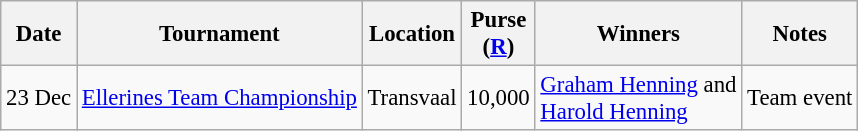<table class="wikitable" style="font-size:95%">
<tr>
<th>Date</th>
<th>Tournament</th>
<th>Location</th>
<th>Purse<br>(<a href='#'>R</a>)</th>
<th>Winners</th>
<th>Notes</th>
</tr>
<tr>
<td>23 Dec</td>
<td><a href='#'>Ellerines Team Championship</a></td>
<td>Transvaal</td>
<td align=right>10,000</td>
<td> <a href='#'>Graham Henning</a> and<br> <a href='#'>Harold Henning</a></td>
<td>Team event</td>
</tr>
</table>
